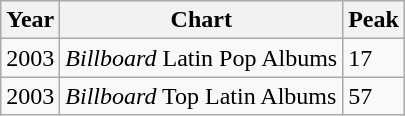<table class="wikitable">
<tr>
<th>Year</th>
<th>Chart</th>
<th>Peak</th>
</tr>
<tr>
<td>2003</td>
<td><em>Billboard</em> Latin Pop Albums</td>
<td>17</td>
</tr>
<tr>
<td>2003</td>
<td><em>Billboard</em> Top Latin Albums</td>
<td>57</td>
</tr>
</table>
